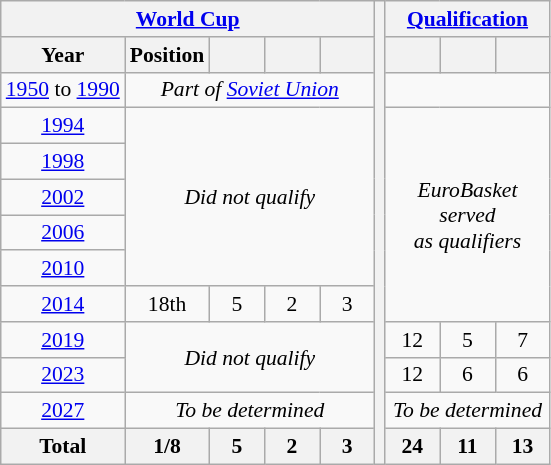<table class="wikitable" style="text-align: center;font-size:90%;">
<tr>
<th colspan=5><a href='#'>World Cup</a></th>
<th rowspan=13></th>
<th colspan=3><a href='#'>Qualification</a></th>
</tr>
<tr>
<th>Year</th>
<th>Position</th>
<th width=30></th>
<th width=30></th>
<th width=30></th>
<th width=30></th>
<th width=30></th>
<th width=30></th>
</tr>
<tr>
<td><a href='#'>1950</a> to <a href='#'>1990</a></td>
<td colspan=4><em>Part of <a href='#'>Soviet Union</a></em></td>
</tr>
<tr>
<td> <a href='#'>1994</a></td>
<td colspan=4 rowspan=5><em>Did not qualify</em></td>
<td colspan=3 rowspan=6><em>EuroBasket served<br>as qualifiers</em></td>
</tr>
<tr>
<td> <a href='#'>1998</a></td>
</tr>
<tr>
<td> <a href='#'>2002</a></td>
</tr>
<tr>
<td> <a href='#'>2006</a></td>
</tr>
<tr>
<td> <a href='#'>2010</a></td>
</tr>
<tr>
<td> <a href='#'>2014</a></td>
<td>18th</td>
<td>5</td>
<td>2</td>
<td>3</td>
</tr>
<tr>
<td> <a href='#'>2019</a></td>
<td colspan=4 rowspan=2><em>Did not qualify</em></td>
<td>12</td>
<td>5</td>
<td>7</td>
</tr>
<tr>
<td> <a href='#'>2023</a></td>
<td>12</td>
<td>6</td>
<td>6</td>
</tr>
<tr>
<td> <a href='#'>2027</a></td>
<td colspan=4><em>To be determined</em></td>
<td colspan=3><em>To be determined</em></td>
</tr>
<tr>
<th>Total</th>
<th>1/8</th>
<th>5</th>
<th>2</th>
<th>3</th>
<th>24</th>
<th>11</th>
<th>13</th>
</tr>
</table>
